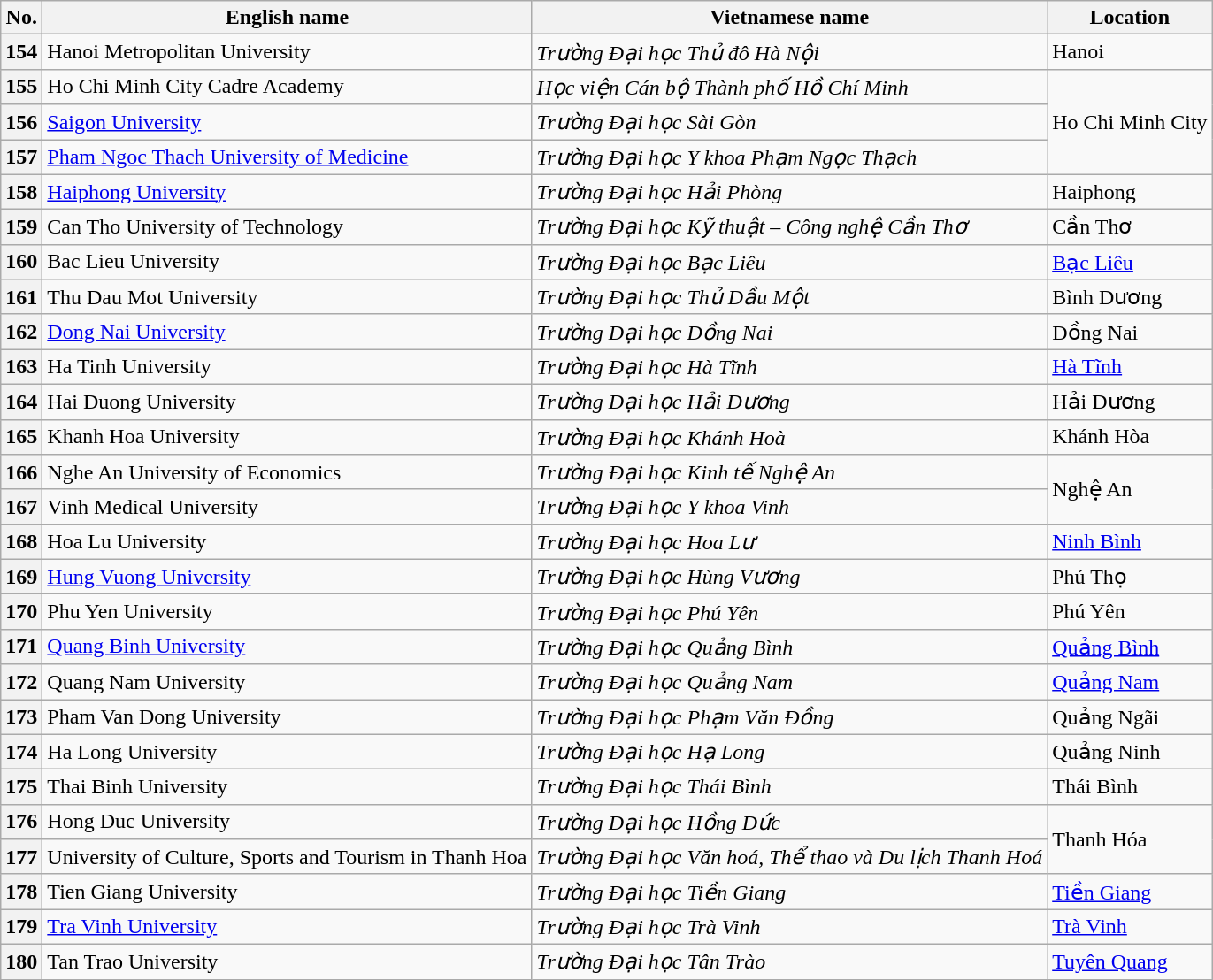<table class="wikitable">
<tr>
<th>No.</th>
<th>English name</th>
<th>Vietnamese name</th>
<th>Location</th>
</tr>
<tr>
<th align="center">154</th>
<td>Hanoi Metropolitan University</td>
<td><em>Trường Đại học Thủ đô Hà Nội</em></td>
<td>Hanoi</td>
</tr>
<tr>
<th align="center">155</th>
<td>Ho Chi Minh City Cadre Academy</td>
<td><em>Học viện Cán bộ Thành phố Hồ Chí Minh</em></td>
<td rowspan="3">Ho Chi Minh City</td>
</tr>
<tr>
<th align="center">156</th>
<td><a href='#'>Saigon University</a></td>
<td><em>Trường Đại học Sài Gòn</em></td>
</tr>
<tr>
<th align="center">157</th>
<td><a href='#'>Pham Ngoc Thach University of Medicine</a></td>
<td><em>Trường Đại học Y khoa Phạm Ngọc Thạch</em></td>
</tr>
<tr>
<th align="center">158</th>
<td><a href='#'>Haiphong University</a></td>
<td><em>Trường Đại học Hải Phòng</em></td>
<td>Haiphong</td>
</tr>
<tr>
<th align="center">159</th>
<td>Can Tho University of Technology</td>
<td><em>Trường Đại học Kỹ thuật – Công nghệ Cần Thơ</em></td>
<td>Cần Thơ</td>
</tr>
<tr>
<th align="center">160</th>
<td>Bac Lieu University</td>
<td><em>Trường Đại học Bạc Liêu</em></td>
<td><a href='#'>Bạc Liêu</a></td>
</tr>
<tr>
<th align="center">161</th>
<td>Thu Dau Mot University</td>
<td><em>Trường Đại học Thủ Dầu Một</em></td>
<td>Bình Dương</td>
</tr>
<tr>
<th align="center">162</th>
<td><a href='#'>Dong Nai University</a></td>
<td><em>Trường Đại học Đồng Nai</em></td>
<td>Đồng Nai</td>
</tr>
<tr>
<th align="center">163</th>
<td>Ha Tinh University</td>
<td><em>Trường Đại học Hà Tĩnh</em></td>
<td><a href='#'>Hà Tĩnh</a></td>
</tr>
<tr>
<th align="center">164</th>
<td>Hai Duong University</td>
<td><em>Trường Đại học Hải Dương</em></td>
<td>Hải Dương</td>
</tr>
<tr>
<th align="center">165</th>
<td>Khanh Hoa University</td>
<td><em>Trường Đại học Khánh Hoà</em></td>
<td>Khánh Hòa</td>
</tr>
<tr>
<th align="center">166</th>
<td>Nghe An University of Economics</td>
<td><em>Trường Đại học Kinh tế Nghệ An</em></td>
<td rowspan="2">Nghệ An</td>
</tr>
<tr>
<th align="center">167</th>
<td>Vinh Medical University</td>
<td><em>Trường Đại học Y khoa Vinh</em></td>
</tr>
<tr>
<th align="center">168</th>
<td>Hoa Lu University</td>
<td><em>Trường Đại học Hoa Lư</em></td>
<td><a href='#'>Ninh Bình</a></td>
</tr>
<tr>
<th align="center">169</th>
<td><a href='#'>Hung Vuong University</a></td>
<td><em>Trường Đại học Hùng Vương</em></td>
<td>Phú Thọ</td>
</tr>
<tr>
<th align="center">170</th>
<td>Phu Yen University</td>
<td><em>Trường Đại học Phú Yên</em></td>
<td>Phú Yên</td>
</tr>
<tr>
<th align="center">171</th>
<td><a href='#'>Quang Binh University</a></td>
<td><em>Trường Đại học Quảng Bình</em></td>
<td><a href='#'>Quảng Bình</a></td>
</tr>
<tr>
<th align="center">172</th>
<td>Quang Nam University</td>
<td><em>Trường Đại học Quảng Nam</em></td>
<td><a href='#'>Quảng Nam</a></td>
</tr>
<tr>
<th align="center">173</th>
<td>Pham Van Dong University</td>
<td><em>Trường Đại học Phạm Văn Đồng</em></td>
<td>Quảng Ngãi</td>
</tr>
<tr>
<th align="center">174</th>
<td>Ha Long University</td>
<td><em>Trường Đại học Hạ Long</em></td>
<td>Quảng Ninh</td>
</tr>
<tr>
<th align="center">175</th>
<td>Thai Binh University</td>
<td><em>Trường Đại học Thái Bình</em></td>
<td>Thái Bình</td>
</tr>
<tr>
<th align="center">176</th>
<td>Hong Duc University</td>
<td><em>Trường Đại học Hồng Đức</em></td>
<td rowspan="2">Thanh Hóa</td>
</tr>
<tr>
<th align="center">177</th>
<td>University of Culture, Sports and Tourism in Thanh Hoa</td>
<td><em>Trường Đại học Văn hoá, Thể thao và Du lịch Thanh Hoá</em></td>
</tr>
<tr>
<th align="center">178</th>
<td>Tien Giang University</td>
<td><em>Trường Đại học Tiền Giang</em></td>
<td><a href='#'>Tiền Giang</a></td>
</tr>
<tr>
<th align="center">179</th>
<td><a href='#'>Tra Vinh University</a></td>
<td><em>Trường Đại học Trà Vinh</em></td>
<td><a href='#'>Trà Vinh</a></td>
</tr>
<tr>
<th align="center">180</th>
<td>Tan Trao University</td>
<td><em>Trường Đại học Tân Trào</em></td>
<td><a href='#'>Tuyên Quang</a></td>
</tr>
</table>
